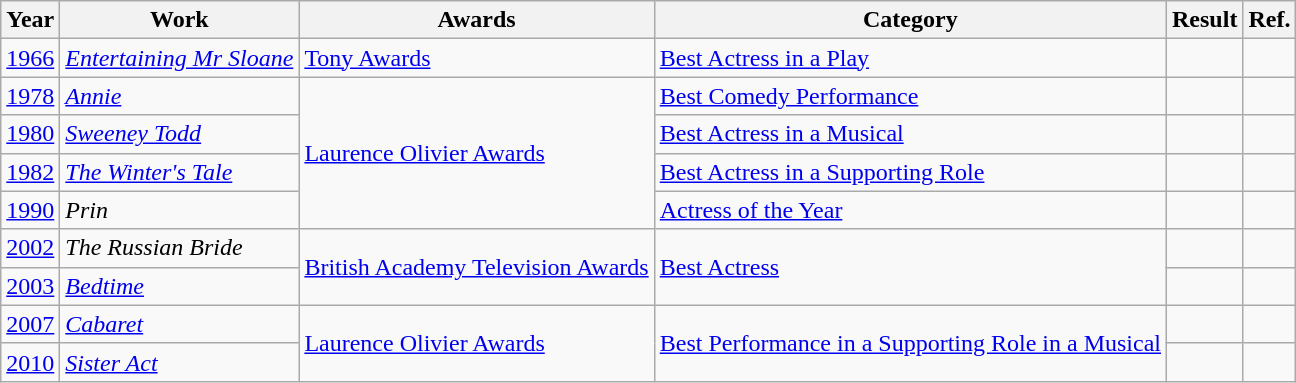<table class="wikitable">
<tr>
<th>Year</th>
<th>Work</th>
<th>Awards</th>
<th>Category</th>
<th>Result</th>
<th>Ref.</th>
</tr>
<tr>
<td><a href='#'>1966</a></td>
<td><a href='#'><em>Entertaining Mr Sloane</em></a></td>
<td><a href='#'>Tony Awards</a></td>
<td><a href='#'>Best Actress in a Play</a></td>
<td></td>
<td></td>
</tr>
<tr>
<td><a href='#'>1978</a></td>
<td><a href='#'><em>Annie</em></a></td>
<td rowspan="4"><a href='#'>Laurence Olivier Awards</a></td>
<td><a href='#'>Best Comedy Performance</a></td>
<td></td>
<td></td>
</tr>
<tr>
<td><a href='#'>1980</a></td>
<td><a href='#'><em>Sweeney Todd</em></a></td>
<td><a href='#'>Best Actress in a Musical</a></td>
<td></td>
<td></td>
</tr>
<tr>
<td><a href='#'>1982</a></td>
<td><a href='#'><em>The Winter's Tale</em></a></td>
<td><a href='#'>Best Actress in a Supporting Role</a></td>
<td></td>
<td></td>
</tr>
<tr>
<td><a href='#'>1990</a></td>
<td><em>Prin</em></td>
<td><a href='#'>Actress of the Year</a></td>
<td></td>
<td></td>
</tr>
<tr>
<td><a href='#'>2002</a></td>
<td><em>The Russian Bride</em></td>
<td rowspan="2"><a href='#'>British Academy Television Awards</a></td>
<td rowspan="2"><a href='#'>Best Actress</a></td>
<td></td>
<td></td>
</tr>
<tr>
<td><a href='#'>2003</a></td>
<td><a href='#'><em>Bedtime</em></a></td>
<td></td>
<td></td>
</tr>
<tr>
<td><a href='#'>2007</a></td>
<td><a href='#'><em>Cabaret</em></a></td>
<td rowspan="2"><a href='#'>Laurence Olivier Awards</a></td>
<td rowspan="2"><a href='#'>Best Performance in a Supporting Role in a Musical</a></td>
<td></td>
<td></td>
</tr>
<tr>
<td><a href='#'>2010</a></td>
<td><a href='#'><em>Sister Act</em></a></td>
<td></td>
<td></td>
</tr>
</table>
